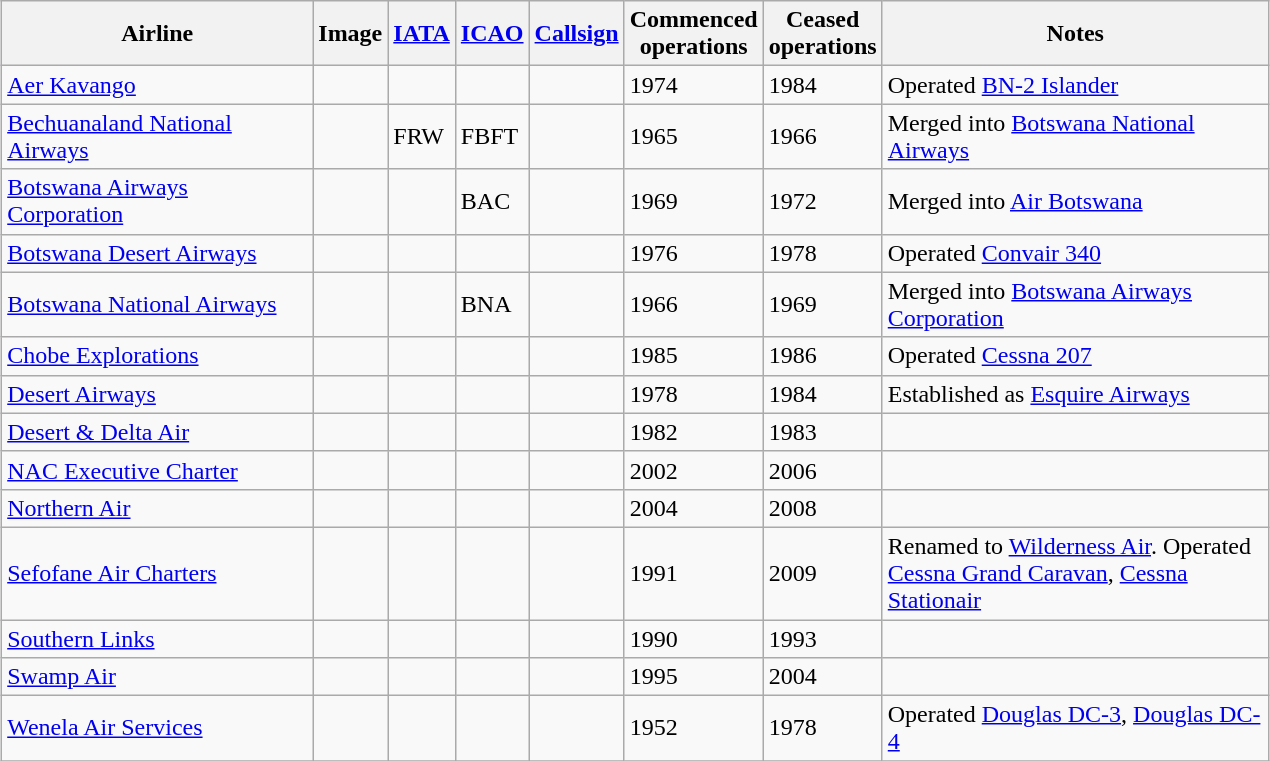<table class="wikitable sortable" style="border-collapse:collapse; margin:auto;" border="1" cellpadding="3">
<tr valign="middle">
<th style="width:200px;">Airline</th>
<th>Image</th>
<th><a href='#'>IATA</a></th>
<th><a href='#'>ICAO</a></th>
<th><a href='#'>Callsign</a></th>
<th>Commenced<br>operations</th>
<th>Ceased<br>operations</th>
<th style="width:250px;">Notes</th>
</tr>
<tr>
<td><a href='#'>Aer Kavango</a></td>
<td></td>
<td></td>
<td></td>
<td></td>
<td>1974</td>
<td>1984</td>
<td>Operated <a href='#'>BN-2 Islander</a></td>
</tr>
<tr>
<td><a href='#'>Bechuanaland National Airways</a></td>
<td></td>
<td>FRW</td>
<td>FBFT</td>
<td></td>
<td>1965</td>
<td>1966</td>
<td>Merged into <a href='#'>Botswana National Airways</a></td>
</tr>
<tr>
<td><a href='#'>Botswana Airways Corporation</a></td>
<td></td>
<td></td>
<td>BAC</td>
<td></td>
<td>1969</td>
<td>1972</td>
<td>Merged into <a href='#'>Air Botswana</a></td>
</tr>
<tr>
<td><a href='#'>Botswana Desert Airways</a></td>
<td></td>
<td></td>
<td></td>
<td></td>
<td>1976</td>
<td>1978</td>
<td>Operated <a href='#'>Convair 340</a></td>
</tr>
<tr>
<td><a href='#'>Botswana National Airways</a></td>
<td></td>
<td></td>
<td>BNA</td>
<td></td>
<td>1966</td>
<td>1969</td>
<td>Merged into <a href='#'>Botswana Airways Corporation</a></td>
</tr>
<tr>
<td><a href='#'>Chobe Explorations</a></td>
<td></td>
<td></td>
<td></td>
<td></td>
<td>1985</td>
<td>1986</td>
<td>Operated <a href='#'>Cessna 207</a></td>
</tr>
<tr>
<td><a href='#'>Desert Airways</a></td>
<td></td>
<td></td>
<td></td>
<td></td>
<td>1978</td>
<td>1984</td>
<td>Established as <a href='#'>Esquire Airways </a></td>
</tr>
<tr>
<td><a href='#'>Desert & Delta Air</a></td>
<td></td>
<td></td>
<td></td>
<td></td>
<td>1982</td>
<td>1983</td>
<td></td>
</tr>
<tr>
<td><a href='#'>NAC Executive Charter</a></td>
<td></td>
<td></td>
<td></td>
<td></td>
<td>2002</td>
<td>2006</td>
<td></td>
</tr>
<tr>
<td><a href='#'>Northern Air</a></td>
<td></td>
<td></td>
<td></td>
<td></td>
<td>2004</td>
<td>2008</td>
<td></td>
</tr>
<tr>
<td><a href='#'>Sefofane Air Charters</a></td>
<td></td>
<td></td>
<td></td>
<td></td>
<td>1991</td>
<td>2009</td>
<td>Renamed to <a href='#'>Wilderness Air</a>. Operated <a href='#'>Cessna Grand Caravan</a>, <a href='#'>Cessna Stationair</a></td>
</tr>
<tr>
<td><a href='#'>Southern Links</a></td>
<td></td>
<td></td>
<td></td>
<td></td>
<td>1990</td>
<td>1993</td>
<td></td>
</tr>
<tr>
<td><a href='#'>Swamp Air</a></td>
<td></td>
<td></td>
<td></td>
<td></td>
<td>1995</td>
<td>2004</td>
<td></td>
</tr>
<tr>
<td><a href='#'>Wenela Air Services</a></td>
<td></td>
<td></td>
<td></td>
<td></td>
<td>1952</td>
<td>1978</td>
<td>Operated <a href='#'>Douglas DC-3</a>, <a href='#'>Douglas DC-4</a></td>
</tr>
<tr>
</tr>
</table>
